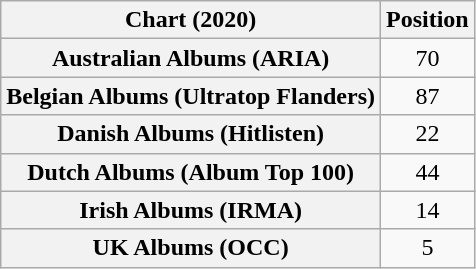<table class="wikitable sortable plainrowheaders" style="text-align:center;">
<tr>
<th scope="col">Chart (2020)</th>
<th scope="col">Position</th>
</tr>
<tr>
<th scope="row">Australian Albums (ARIA)</th>
<td>70</td>
</tr>
<tr>
<th scope="row">Belgian Albums (Ultratop Flanders)</th>
<td>87</td>
</tr>
<tr>
<th scope="row">Danish Albums (Hitlisten)</th>
<td>22</td>
</tr>
<tr>
<th scope="row">Dutch Albums (Album Top 100)</th>
<td>44</td>
</tr>
<tr>
<th scope="row">Irish Albums (IRMA)</th>
<td>14</td>
</tr>
<tr>
<th scope="row">UK Albums (OCC)</th>
<td>5</td>
</tr>
</table>
